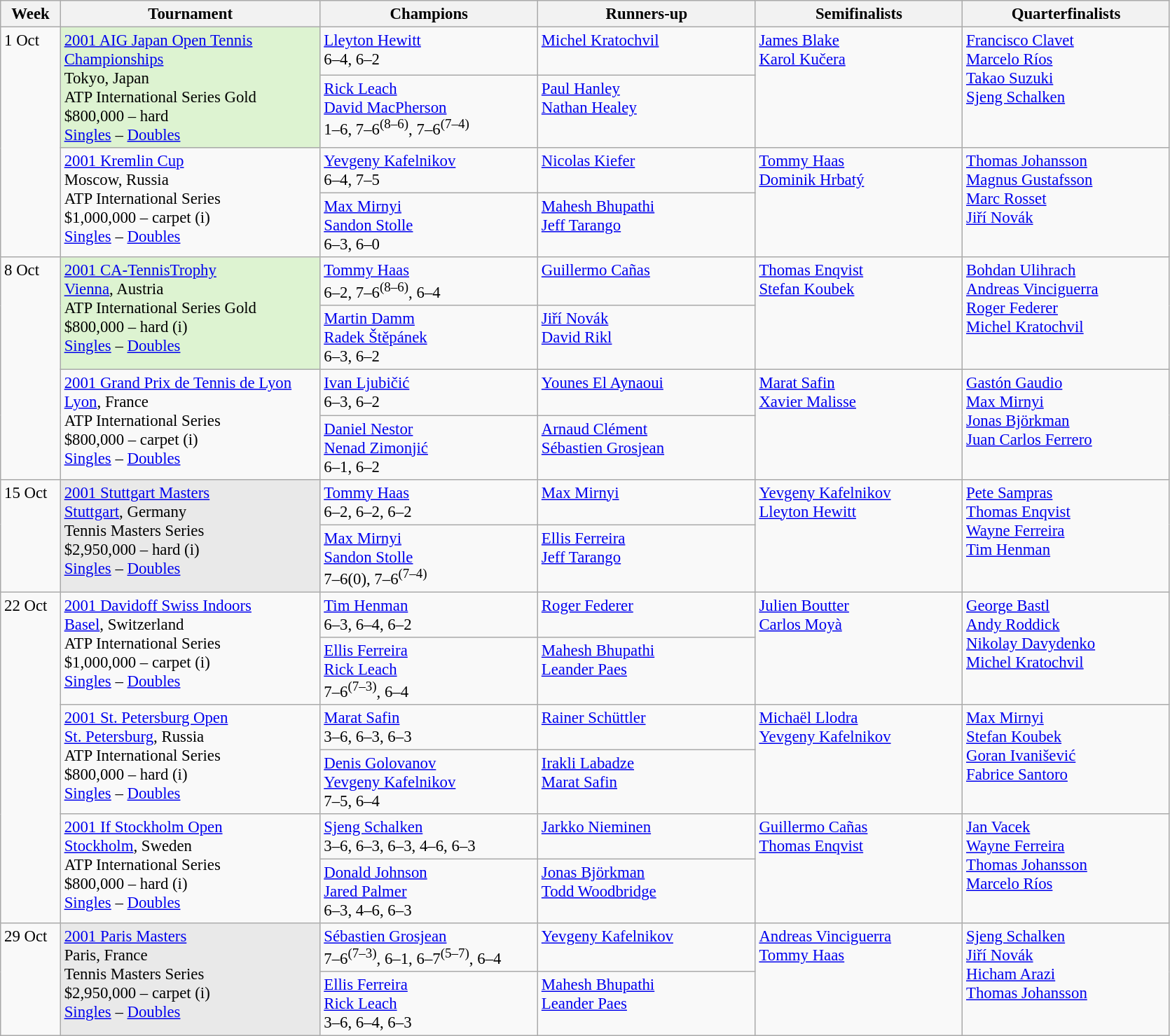<table class=wikitable style=font-size:95%>
<tr>
<th style="width:50px;">Week</th>
<th style="width:240px;">Tournament</th>
<th style="width:200px;">Champions</th>
<th style="width:200px;">Runners-up</th>
<th style="width:190px;">Semifinalists</th>
<th style="width:190px;">Quarterfinalists</th>
</tr>
<tr valign=top>
<td rowspan=4>1 Oct</td>
<td bgcolor=#DDF3D1 rowspan=2><a href='#'>2001 AIG Japan Open Tennis Championships</a><br> Tokyo, Japan<br>ATP International Series Gold<br>$800,000 – hard <br> <a href='#'>Singles</a> – <a href='#'>Doubles</a></td>
<td> <a href='#'>Lleyton Hewitt</a> <br>6–4, 6–2</td>
<td> <a href='#'>Michel Kratochvil</a></td>
<td rowspan=2> <a href='#'>James Blake</a> <br> <a href='#'>Karol Kučera</a></td>
<td rowspan=2> <a href='#'>Francisco Clavet</a> <br>  <a href='#'>Marcelo Ríos</a> <br> <a href='#'>Takao Suzuki</a>  <br>  <a href='#'>Sjeng Schalken</a></td>
</tr>
<tr valign=top>
<td> <a href='#'>Rick Leach</a><br> <a href='#'>David MacPherson</a><br> 1–6, 7–6<sup>(8–6)</sup>, 7–6<sup>(7–4)</sup></td>
<td> <a href='#'>Paul Hanley</a><br> <a href='#'>Nathan Healey</a></td>
</tr>
<tr valign=top>
<td rowspan=2><a href='#'>2001 Kremlin Cup</a><br>  Moscow, Russia<br>ATP International Series<br>$1,000,000 – carpet (i) <br> <a href='#'>Singles</a> – <a href='#'>Doubles</a></td>
<td> <a href='#'>Yevgeny Kafelnikov</a> <br>6–4, 7–5</td>
<td> <a href='#'>Nicolas Kiefer</a></td>
<td rowspan=2> <a href='#'>Tommy Haas</a> <br> <a href='#'>Dominik Hrbatý</a></td>
<td rowspan=2> <a href='#'>Thomas Johansson</a> <br>  <a href='#'>Magnus Gustafsson</a> <br> <a href='#'>Marc Rosset</a>  <br>  <a href='#'>Jiří Novák</a></td>
</tr>
<tr valign=top>
<td> <a href='#'>Max Mirnyi</a><br> <a href='#'>Sandon Stolle</a><br> 6–3, 6–0</td>
<td> <a href='#'>Mahesh Bhupathi</a><br> <a href='#'>Jeff Tarango</a></td>
</tr>
<tr valign=top>
<td rowspan=4>8 Oct</td>
<td bgcolor=#DDF3D1 rowspan=2><a href='#'>2001 CA-TennisTrophy</a><br> <a href='#'>Vienna</a>, Austria<br>ATP International Series Gold<br>$800,000 – hard (i) <br> <a href='#'>Singles</a> – <a href='#'>Doubles</a></td>
<td> <a href='#'>Tommy Haas</a> <br>6–2, 7–6<sup>(8–6)</sup>, 6–4</td>
<td> <a href='#'>Guillermo Cañas</a></td>
<td rowspan=2> <a href='#'>Thomas Enqvist</a> <br> <a href='#'>Stefan Koubek</a></td>
<td rowspan=2> <a href='#'>Bohdan Ulihrach</a> <br>  <a href='#'>Andreas Vinciguerra</a> <br> <a href='#'>Roger Federer</a>  <br>  <a href='#'>Michel Kratochvil</a></td>
</tr>
<tr valign=top>
<td> <a href='#'>Martin Damm</a><br> <a href='#'>Radek Štěpánek</a><br> 6–3, 6–2</td>
<td> <a href='#'>Jiří Novák</a><br> <a href='#'>David Rikl</a></td>
</tr>
<tr valign=top>
<td rowspan=2><a href='#'>2001 Grand Prix de Tennis de Lyon</a><br>  <a href='#'>Lyon</a>, France<br>ATP International Series<br>$800,000 – carpet (i) <br> <a href='#'>Singles</a> – <a href='#'>Doubles</a></td>
<td> <a href='#'>Ivan Ljubičić</a> <br>6–3, 6–2</td>
<td> <a href='#'>Younes El Aynaoui</a></td>
<td rowspan=2> <a href='#'>Marat Safin</a> <br> <a href='#'>Xavier Malisse</a></td>
<td rowspan=2> <a href='#'>Gastón Gaudio</a> <br>  <a href='#'>Max Mirnyi</a> <br> <a href='#'>Jonas Björkman</a>  <br>  <a href='#'>Juan Carlos Ferrero</a></td>
</tr>
<tr valign=top>
<td> <a href='#'>Daniel Nestor</a><br> <a href='#'>Nenad Zimonjić</a><br> 6–1, 6–2</td>
<td> <a href='#'>Arnaud Clément</a><br> <a href='#'>Sébastien Grosjean</a></td>
</tr>
<tr valign=top>
<td rowspan=2>15 Oct</td>
<td bgcolor=#E9E9E9 rowspan=2><a href='#'>2001 Stuttgart Masters</a><br> <a href='#'>Stuttgart</a>, Germany<br>Tennis Masters Series<br>$2,950,000 – hard (i) <br> <a href='#'>Singles</a> – <a href='#'>Doubles</a></td>
<td> <a href='#'>Tommy Haas</a> <br>6–2, 6–2, 6–2</td>
<td> <a href='#'>Max Mirnyi</a></td>
<td rowspan=2> <a href='#'>Yevgeny Kafelnikov</a> <br> <a href='#'>Lleyton Hewitt</a></td>
<td rowspan=2> <a href='#'>Pete Sampras</a> <br>  <a href='#'>Thomas Enqvist</a> <br> <a href='#'>Wayne Ferreira</a>  <br>  <a href='#'>Tim Henman</a></td>
</tr>
<tr valign=top>
<td> <a href='#'>Max Mirnyi</a><br> <a href='#'>Sandon Stolle</a><br> 7–6(0), 7–6<sup>(7–4)</sup></td>
<td> <a href='#'>Ellis Ferreira</a><br> <a href='#'>Jeff Tarango</a></td>
</tr>
<tr valign=top>
<td rowspan=6>22 Oct</td>
<td rowspan=2><a href='#'>2001 Davidoff Swiss Indoors</a><br> <a href='#'>Basel</a>, Switzerland<br>ATP International Series<br>$1,000,000 – carpet (i) <br> <a href='#'>Singles</a> – <a href='#'>Doubles</a></td>
<td> <a href='#'>Tim Henman</a> <br>6–3, 6–4, 6–2</td>
<td> <a href='#'>Roger Federer</a></td>
<td rowspan=2> <a href='#'>Julien Boutter</a> <br> <a href='#'>Carlos Moyà</a></td>
<td rowspan=2> <a href='#'>George Bastl</a> <br>  <a href='#'>Andy Roddick</a> <br> <a href='#'>Nikolay Davydenko</a>  <br>  <a href='#'>Michel Kratochvil</a></td>
</tr>
<tr valign=top>
<td> <a href='#'>Ellis Ferreira</a><br> <a href='#'>Rick Leach</a><br> 7–6<sup>(7–3)</sup>, 6–4</td>
<td> <a href='#'>Mahesh Bhupathi</a><br> <a href='#'>Leander Paes</a></td>
</tr>
<tr valign=top>
<td rowspan=2><a href='#'>2001 St. Petersburg Open</a><br> <a href='#'>St. Petersburg</a>, Russia<br>ATP International Series<br>$800,000 – hard (i) <br> <a href='#'>Singles</a> – <a href='#'>Doubles</a></td>
<td> <a href='#'>Marat Safin</a> <br>3–6, 6–3, 6–3</td>
<td> <a href='#'>Rainer Schüttler</a></td>
<td rowspan=2> <a href='#'>Michaël Llodra</a> <br> <a href='#'>Yevgeny Kafelnikov</a></td>
<td rowspan=2> <a href='#'>Max Mirnyi</a> <br>  <a href='#'>Stefan Koubek</a> <br> <a href='#'>Goran Ivanišević</a>  <br>  <a href='#'>Fabrice Santoro</a></td>
</tr>
<tr valign=top>
<td> <a href='#'>Denis Golovanov</a><br> <a href='#'>Yevgeny Kafelnikov</a><br> 7–5, 6–4</td>
<td> <a href='#'>Irakli Labadze</a><br> <a href='#'>Marat Safin</a></td>
</tr>
<tr valign=top>
<td rowspan=2><a href='#'>2001 If Stockholm Open</a><br> <a href='#'>Stockholm</a>, Sweden<br>ATP International Series<br>$800,000 – hard (i) <br> <a href='#'>Singles</a> – <a href='#'>Doubles</a></td>
<td> <a href='#'>Sjeng Schalken</a> <br>3–6, 6–3, 6–3, 4–6, 6–3</td>
<td> <a href='#'>Jarkko Nieminen</a></td>
<td rowspan=2> <a href='#'>Guillermo Cañas</a> <br> <a href='#'>Thomas Enqvist</a></td>
<td rowspan=2> <a href='#'>Jan Vacek</a> <br>  <a href='#'>Wayne Ferreira</a> <br> <a href='#'>Thomas Johansson</a>  <br>  <a href='#'>Marcelo Ríos</a></td>
</tr>
<tr valign=top>
<td> <a href='#'>Donald Johnson</a><br> <a href='#'>Jared Palmer</a><br> 6–3, 4–6, 6–3</td>
<td> <a href='#'>Jonas Björkman</a><br> <a href='#'>Todd Woodbridge</a></td>
</tr>
<tr valign=top>
<td rowspan=2>29 Oct</td>
<td bgcolor=#E9E9E9 rowspan=2><a href='#'>2001 Paris Masters</a><br> Paris, France<br>Tennis Masters Series<br>$2,950,000 – carpet (i) <br> <a href='#'>Singles</a> – <a href='#'>Doubles</a></td>
<td> <a href='#'>Sébastien Grosjean</a> <br>7–6<sup>(7–3)</sup>, 6–1, 6–7<sup>(5–7)</sup>, 6–4</td>
<td> <a href='#'>Yevgeny Kafelnikov</a></td>
<td rowspan=2> <a href='#'>Andreas Vinciguerra</a> <br> <a href='#'>Tommy Haas</a></td>
<td rowspan=2> <a href='#'>Sjeng Schalken</a> <br>  <a href='#'>Jiří Novák</a> <br> <a href='#'>Hicham Arazi</a>  <br>  <a href='#'>Thomas Johansson</a></td>
</tr>
<tr valign=top>
<td> <a href='#'>Ellis Ferreira</a><br> <a href='#'>Rick Leach</a><br> 3–6, 6–4, 6–3</td>
<td> <a href='#'>Mahesh Bhupathi</a><br> <a href='#'>Leander Paes</a></td>
</tr>
</table>
